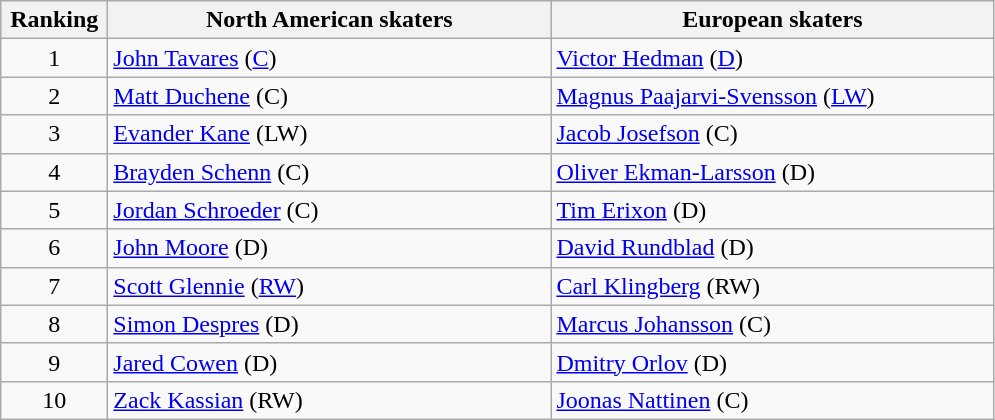<table class="wikitable">
<tr>
<th style="width:4em;">Ranking</th>
<th style="width:18em;">North American skaters</th>
<th style="width:18em;">European skaters</th>
</tr>
<tr>
<td style="text-align:center;">1</td>
<td> <a href='#'>John Tavares</a> (<a href='#'>C</a>)</td>
<td> <a href='#'>Victor Hedman</a> (<a href='#'>D</a>)</td>
</tr>
<tr>
<td style="text-align:center;">2</td>
<td> <a href='#'>Matt Duchene</a> (C)</td>
<td> <a href='#'>Magnus Paajarvi-Svensson</a> (<a href='#'>LW</a>)</td>
</tr>
<tr>
<td style="text-align:center;">3</td>
<td> <a href='#'>Evander Kane</a> (LW)</td>
<td> <a href='#'>Jacob Josefson</a> (C)</td>
</tr>
<tr>
<td style="text-align:center;">4</td>
<td> <a href='#'>Brayden Schenn</a> (C)</td>
<td> <a href='#'>Oliver Ekman-Larsson</a> (D)</td>
</tr>
<tr>
<td style="text-align:center;">5</td>
<td> <a href='#'>Jordan Schroeder</a> (C)</td>
<td> <a href='#'>Tim Erixon</a> (D)</td>
</tr>
<tr>
<td style="text-align:center;">6</td>
<td> <a href='#'>John Moore</a> (D)</td>
<td> <a href='#'>David Rundblad</a> (D)</td>
</tr>
<tr>
<td style="text-align:center;">7</td>
<td> <a href='#'>Scott Glennie</a> (<a href='#'>RW</a>)</td>
<td> <a href='#'>Carl Klingberg</a> (RW)</td>
</tr>
<tr>
<td style="text-align:center;">8</td>
<td> <a href='#'>Simon Despres</a> (D)</td>
<td> <a href='#'>Marcus Johansson</a> (C)</td>
</tr>
<tr>
<td style="text-align:center;">9</td>
<td> <a href='#'>Jared Cowen</a> (D)</td>
<td> <a href='#'>Dmitry Orlov</a> (D)</td>
</tr>
<tr>
<td style="text-align:center;">10</td>
<td> <a href='#'>Zack Kassian</a> (RW)</td>
<td> <a href='#'>Joonas Nattinen</a> (C)</td>
</tr>
</table>
